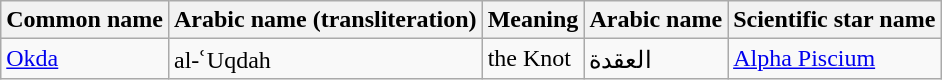<table class="wikitable">
<tr>
<th>Common name</th>
<th>Arabic name (transliteration)</th>
<th>Meaning</th>
<th>Arabic name</th>
<th>Scientific star name</th>
</tr>
<tr>
<td><a href='#'>Okda</a></td>
<td>al-ʿUqdah</td>
<td>the Knot</td>
<td>العقدة</td>
<td><a href='#'>Alpha Piscium</a></td>
</tr>
</table>
